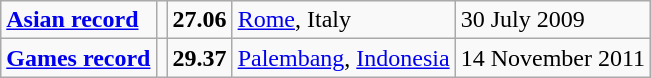<table class="wikitable">
<tr>
<td><strong><a href='#'>Asian record</a></strong></td>
<td></td>
<td><strong>27.06</strong></td>
<td><a href='#'>Rome</a>, Italy</td>
<td>30 July 2009</td>
</tr>
<tr>
<td><strong><a href='#'>Games record</a></strong></td>
<td></td>
<td><strong>29.37</strong></td>
<td><a href='#'>Palembang</a>, <a href='#'>Indonesia</a></td>
<td>14 November 2011</td>
</tr>
</table>
